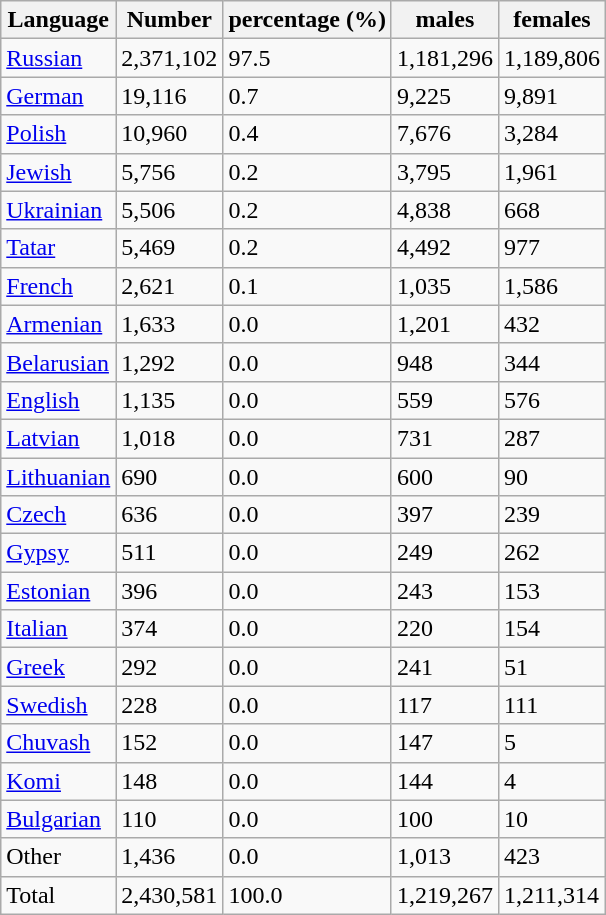<table align="center" class="wikitable plainlinks TablePager">
<tr>
<th>Language</th>
<th>Number</th>
<th>percentage (%)</th>
<th>males</th>
<th>females</th>
</tr>
<tr ---->
<td><a href='#'>Russian</a></td>
<td>2,371,102</td>
<td>97.5</td>
<td>1,181,296</td>
<td>1,189,806</td>
</tr>
<tr ---->
<td><a href='#'>German</a></td>
<td>19,116</td>
<td>0.7</td>
<td>9,225</td>
<td>9,891</td>
</tr>
<tr ---->
<td><a href='#'>Polish</a></td>
<td>10,960</td>
<td>0.4</td>
<td>7,676</td>
<td>3,284</td>
</tr>
<tr ---->
<td><a href='#'>Jewish</a></td>
<td>5,756</td>
<td>0.2</td>
<td>3,795</td>
<td>1,961</td>
</tr>
<tr ---->
<td><a href='#'>Ukrainian</a></td>
<td>5,506</td>
<td>0.2</td>
<td>4,838</td>
<td>668</td>
</tr>
<tr ---->
<td><a href='#'>Tatar</a></td>
<td>5,469</td>
<td>0.2</td>
<td>4,492</td>
<td>977</td>
</tr>
<tr ---->
<td><a href='#'>French</a></td>
<td>2,621</td>
<td>0.1</td>
<td>1,035</td>
<td>1,586</td>
</tr>
<tr ---->
<td><a href='#'>Armenian</a></td>
<td>1,633</td>
<td>0.0</td>
<td>1,201</td>
<td>432</td>
</tr>
<tr ---->
<td><a href='#'>Belarusian</a></td>
<td>1,292</td>
<td>0.0</td>
<td>948</td>
<td>344</td>
</tr>
<tr ---->
<td><a href='#'>English</a></td>
<td>1,135</td>
<td>0.0</td>
<td>559</td>
<td>576</td>
</tr>
<tr ---->
<td><a href='#'>Latvian</a></td>
<td>1,018</td>
<td>0.0</td>
<td>731</td>
<td>287</td>
</tr>
<tr ---->
<td><a href='#'>Lithuanian</a></td>
<td>690</td>
<td>0.0</td>
<td>600</td>
<td>90</td>
</tr>
<tr ---->
<td><a href='#'>Czech</a></td>
<td>636</td>
<td>0.0</td>
<td>397</td>
<td>239</td>
</tr>
<tr ---->
<td><a href='#'>Gypsy</a></td>
<td>511</td>
<td>0.0</td>
<td>249</td>
<td>262</td>
</tr>
<tr ---->
<td><a href='#'>Estonian</a></td>
<td>396</td>
<td>0.0</td>
<td>243</td>
<td>153</td>
</tr>
<tr ---->
<td><a href='#'>Italian</a></td>
<td>374</td>
<td>0.0</td>
<td>220</td>
<td>154</td>
</tr>
<tr ---->
<td><a href='#'>Greek</a></td>
<td>292</td>
<td>0.0</td>
<td>241</td>
<td>51</td>
</tr>
<tr ---->
<td><a href='#'>Swedish</a></td>
<td>228</td>
<td>0.0</td>
<td>117</td>
<td>111</td>
</tr>
<tr ---->
<td><a href='#'>Chuvash</a></td>
<td>152</td>
<td>0.0</td>
<td>147</td>
<td>5</td>
</tr>
<tr ---->
<td><a href='#'>Komi</a></td>
<td>148</td>
<td>0.0</td>
<td>144</td>
<td>4</td>
</tr>
<tr ---->
<td><a href='#'>Bulgarian</a></td>
<td>110</td>
<td>0.0</td>
<td>100</td>
<td>10</td>
</tr>
<tr ---->
<td>Other</td>
<td>1,436</td>
<td>0.0</td>
<td>1,013</td>
<td>423</td>
</tr>
<tr ---->
<td>Total</td>
<td>2,430,581</td>
<td>100.0</td>
<td>1,219,267</td>
<td>1,211,314</td>
</tr>
</table>
